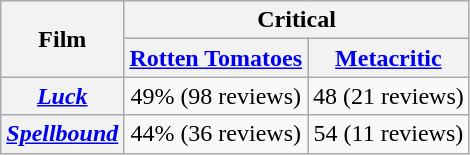<table class="wikitable plainrowheaders sortable" style="text-align: center;">
<tr>
<th scope="col" rowspan="2">Film</th>
<th scope="col" colspan="2">Critical</th>
</tr>
<tr>
<th data-sort-type="number"><a href='#'>Rotten Tomatoes</a></th>
<th data-sort-type="number"><a href='#'>Metacritic</a></th>
</tr>
<tr>
<th scope="row"><em><a href='#'>Luck</a></em></th>
<td style="text-align:center;">49% (98 reviews)</td>
<td style="text-align:center;">48 (21 reviews)</td>
</tr>
<tr>
<th scope="row"><em><a href='#'>Spellbound</a></em></th>
<td style="text-align:center;">44% (36 reviews)</td>
<td style="text-align:center;">54 (11 reviews)</td>
</tr>
</table>
